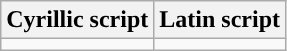<table class="wikitable">
<tr>
<th>Cyrillic script</th>
<th>Latin script</th>
</tr>
<tr style="vertical-align:top; white-space:nowrap;">
<td></td>
<td></td>
</tr>
</table>
